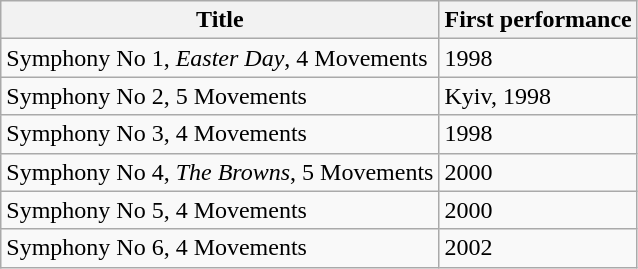<table class="wikitable">
<tr>
<th>Title</th>
<th>First performance</th>
</tr>
<tr>
<td>Symphony No 1, <em>Easter Day</em>, 4 Movements</td>
<td>1998</td>
</tr>
<tr>
<td>Symphony No 2, 5 Movements</td>
<td>Kyiv, 1998</td>
</tr>
<tr>
<td>Symphony No 3, 4 Movements</td>
<td>1998</td>
</tr>
<tr>
<td>Symphony No 4, <em>The Browns</em>, 5 Movements</td>
<td>2000</td>
</tr>
<tr>
<td>Symphony No 5, 4 Movements</td>
<td>2000</td>
</tr>
<tr>
<td>Symphony No 6, 4 Movements</td>
<td>2002</td>
</tr>
</table>
